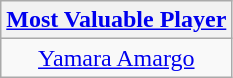<table class=wikitable style="text-align:center">
<tr>
<th><a href='#'>Most Valuable Player</a></th>
</tr>
<tr>
<td> <a href='#'>Yamara Amargo</a></td>
</tr>
</table>
